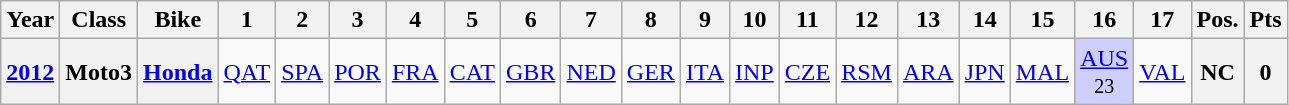<table class="wikitable" style="text-align:center">
<tr>
<th>Year</th>
<th>Class</th>
<th>Bike</th>
<th>1</th>
<th>2</th>
<th>3</th>
<th>4</th>
<th>5</th>
<th>6</th>
<th>7</th>
<th>8</th>
<th>9</th>
<th>10</th>
<th>11</th>
<th>12</th>
<th>13</th>
<th>14</th>
<th>15</th>
<th>16</th>
<th>17</th>
<th>Pos.</th>
<th>Pts</th>
</tr>
<tr>
<th><a href='#'>2012</a></th>
<th>Moto3</th>
<th><a href='#'>Honda</a></th>
<td><a href='#'>QAT</a></td>
<td><a href='#'>SPA</a></td>
<td><a href='#'>POR</a></td>
<td><a href='#'>FRA</a></td>
<td><a href='#'>CAT</a></td>
<td><a href='#'>GBR</a></td>
<td><a href='#'>NED</a></td>
<td><a href='#'>GER</a></td>
<td><a href='#'>ITA</a></td>
<td><a href='#'>INP</a></td>
<td><a href='#'>CZE</a></td>
<td><a href='#'>RSM</a></td>
<td><a href='#'>ARA</a></td>
<td><a href='#'>JPN</a></td>
<td><a href='#'>MAL</a></td>
<td style="background:#CFCFFF;"><a href='#'>AUS</a><br><small>23</small></td>
<td><a href='#'>VAL</a></td>
<th>NC</th>
<th>0</th>
</tr>
</table>
